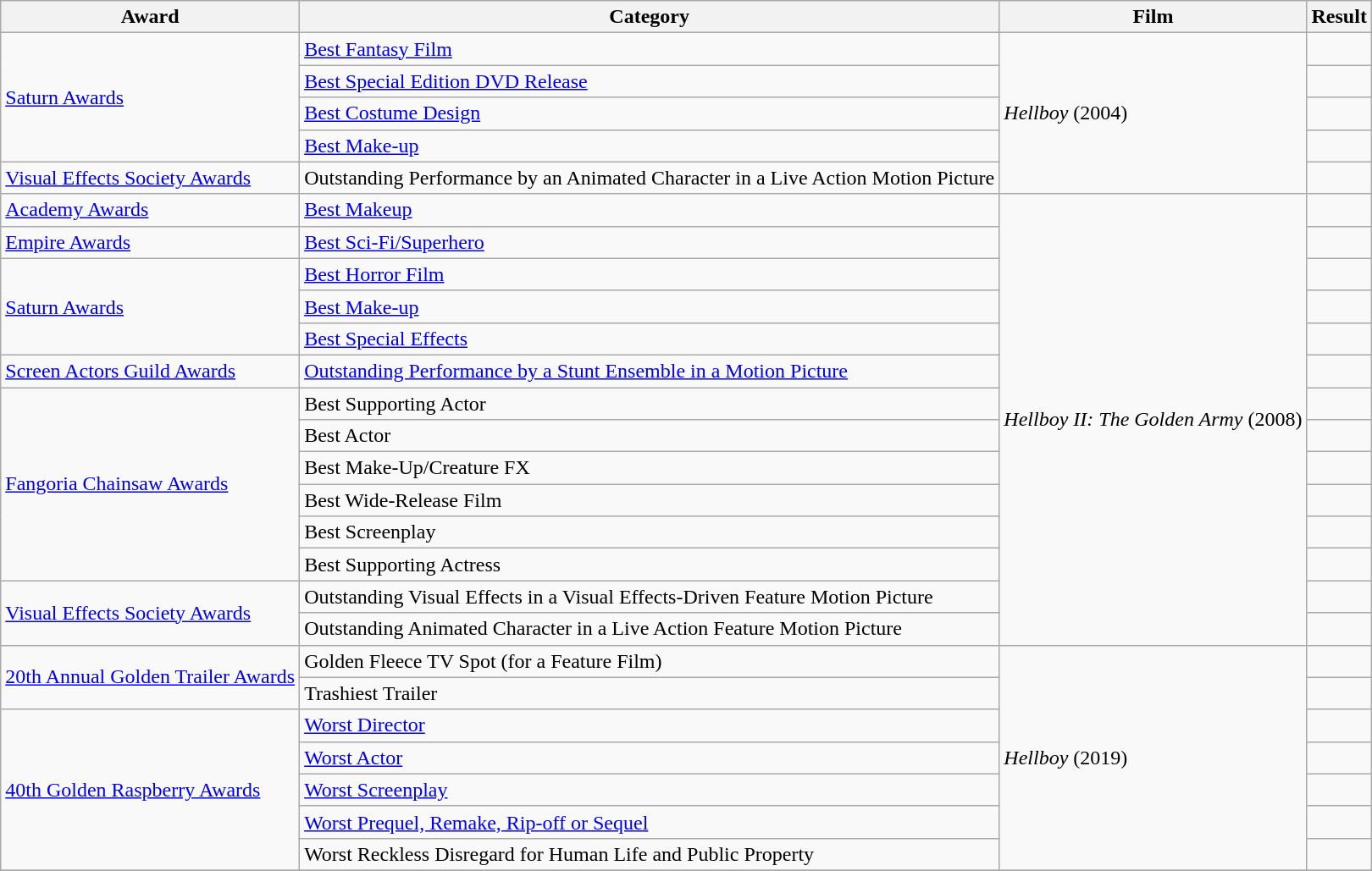<table class="wikitable sortable plainrowheaders">
<tr>
<th>Award</th>
<th>Category</th>
<th>Film</th>
<th>Result</th>
</tr>
<tr>
<td rowspan="4"><a href='#'>Saturn Awards</a></td>
<td><a href='#'>Best Fantasy Film</a></td>
<td rowspan="5"><em>Hellboy</em> (2004)</td>
<td></td>
</tr>
<tr>
<td><a href='#'>Best Special Edition DVD Release</a></td>
<td></td>
</tr>
<tr>
<td><a href='#'>Best Costume Design</a></td>
<td></td>
</tr>
<tr>
<td><a href='#'>Best Make-up</a></td>
<td></td>
</tr>
<tr>
<td><a href='#'>Visual Effects Society Awards</a></td>
<td>Outstanding Performance by an Animated Character in a Live Action Motion Picture</td>
<td></td>
</tr>
<tr>
<td><a href='#'>Academy Awards</a></td>
<td><a href='#'>Best Makeup</a></td>
<td rowspan="14"><em>Hellboy II: The Golden Army</em> (2008)</td>
<td></td>
</tr>
<tr>
<td><a href='#'>Empire Awards</a></td>
<td><a href='#'>Best Sci-Fi/Superhero</a></td>
<td></td>
</tr>
<tr>
<td rowspan="3"><a href='#'>Saturn Awards</a></td>
<td><a href='#'>Best Horror Film</a></td>
<td></td>
</tr>
<tr>
<td><a href='#'>Best Make-up</a></td>
<td></td>
</tr>
<tr>
<td><a href='#'>Best Special Effects</a></td>
<td></td>
</tr>
<tr>
<td><a href='#'>Screen Actors Guild Awards</a></td>
<td><a href='#'>Outstanding Performance by a Stunt Ensemble in a Motion Picture</a></td>
<td></td>
</tr>
<tr>
<td rowspan="6"><a href='#'>Fangoria Chainsaw Awards</a></td>
<td>Best Supporting Actor</td>
<td></td>
</tr>
<tr>
<td>Best Actor</td>
<td></td>
</tr>
<tr>
<td>Best Make-Up/Creature FX</td>
<td></td>
</tr>
<tr>
<td>Best Wide-Release Film</td>
<td></td>
</tr>
<tr>
<td>Best Screenplay</td>
<td></td>
</tr>
<tr>
<td>Best Supporting Actress</td>
<td></td>
</tr>
<tr>
<td rowspan="2"><a href='#'>Visual Effects Society Awards</a></td>
<td>Outstanding Visual Effects in a Visual Effects-Driven Feature Motion Picture</td>
<td></td>
</tr>
<tr>
<td>Outstanding Animated Character in a Live Action Feature Motion Picture</td>
<td></td>
</tr>
<tr>
<td rowspan="2"><a href='#'>20th Annual Golden Trailer Awards</a></td>
<td>Golden Fleece TV Spot (for a Feature Film)</td>
<td rowspan="7"><em>Hellboy</em> (2019)</td>
<td></td>
</tr>
<tr>
<td>Trashiest Trailer</td>
<td></td>
</tr>
<tr>
<td rowspan="5"><a href='#'>40th Golden Raspberry Awards</a></td>
<td><a href='#'>Worst Director</a></td>
<td></td>
</tr>
<tr>
<td><a href='#'>Worst Actor</a></td>
<td></td>
</tr>
<tr>
<td><a href='#'>Worst Screenplay</a></td>
<td></td>
</tr>
<tr>
<td><a href='#'>Worst Prequel, Remake, Rip-off or Sequel</a></td>
<td></td>
</tr>
<tr>
<td>Worst Reckless Disregard for Human Life and Public Property</td>
<td></td>
</tr>
<tr>
</tr>
</table>
